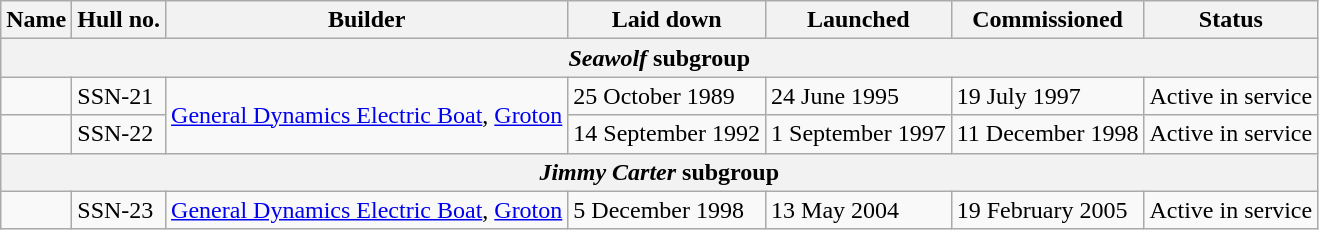<table class="wikitable">
<tr>
<th>Name</th>
<th>Hull no.</th>
<th>Builder</th>
<th>Laid down</th>
<th>Launched</th>
<th>Commissioned</th>
<th>Status</th>
</tr>
<tr>
<th colspan="7"><em>Seawolf</em> subgroup</th>
</tr>
<tr>
<td></td>
<td>SSN-21</td>
<td rowspan=2><a href='#'>General Dynamics Electric Boat</a>, <a href='#'>Groton</a></td>
<td>25 October 1989</td>
<td>24 June 1995</td>
<td>19 July 1997</td>
<td>Active in service</td>
</tr>
<tr>
<td></td>
<td>SSN-22</td>
<td>14 September 1992</td>
<td>1 September 1997</td>
<td>11 December 1998</td>
<td>Active in service</td>
</tr>
<tr>
<th colspan="7"><em>Jimmy Carter</em> subgroup</th>
</tr>
<tr>
<td></td>
<td>SSN-23</td>
<td><a href='#'>General Dynamics Electric Boat</a>, <a href='#'>Groton</a></td>
<td>5 December 1998</td>
<td>13 May 2004</td>
<td>19 February 2005</td>
<td>Active in service</td>
</tr>
</table>
